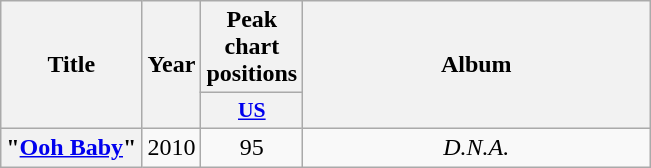<table class="wikitable plainrowheaders" style="text-align:center;" border="1">
<tr>
<th scope="col" rowspan="2">Title</th>
<th scope="col" rowspan="2" style="width:2em;">Year</th>
<th scope="col" colspan="1">Peak chart positions</th>
<th scope="col" rowspan="2" style="width:14em;">Album</th>
</tr>
<tr>
<th scope="col" style="width:2.9em;font-size:90%;"><a href='#'>US</a><br></th>
</tr>
<tr>
<th scope="row">"<a href='#'>Ooh Baby</a>"</th>
<td>2010</td>
<td>95</td>
<td><em>D.N.A.</em></td>
</tr>
</table>
